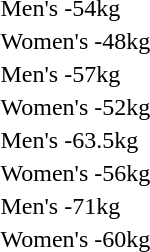<table>
<tr>
<td>Men's -54kg</td>
<td></td>
<td></td>
<td></td>
</tr>
<tr>
<td>Women's -48kg</td>
<td></td>
<td></td>
<td></td>
</tr>
<tr>
<td rowspan="2">Men's -57kg</td>
<td rowspan="2"></td>
<td rowspan="2"></td>
<td></td>
</tr>
<tr>
<td></td>
</tr>
<tr>
<td rowspan="2">Women's -52kg</td>
<td rowspan="2"></td>
<td rowspan="2"></td>
<td></td>
</tr>
<tr>
<td></td>
</tr>
<tr>
<td rowspan="2">Men's -63.5kg</td>
<td rowspan="2"></td>
<td rowspan="2"></td>
<td></td>
</tr>
<tr>
<td></td>
</tr>
<tr>
<td rowspan="2">Women's -56kg</td>
<td rowspan="2"></td>
<td rowspan="2"></td>
<td></td>
</tr>
<tr>
<td></td>
</tr>
<tr>
<td rowspan="2">Men's -71kg</td>
<td rowspan="2"></td>
<td rowspan="2"></td>
<td></td>
</tr>
<tr>
<td></td>
</tr>
<tr>
<td rowspan="2">Women's -60kg</td>
<td rowspan="2"></td>
<td rowspan="2"></td>
<td></td>
</tr>
<tr>
<td></td>
</tr>
<tr>
</tr>
</table>
